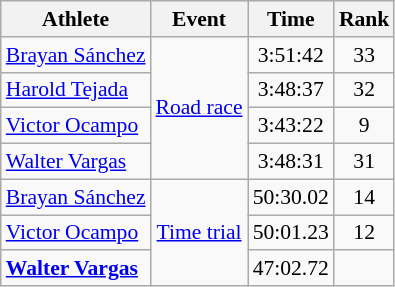<table class="wikitable" style="font-size:90%">
<tr>
<th>Athlete</th>
<th>Event</th>
<th>Time</th>
<th>Rank</th>
</tr>
<tr align=center>
<td align=left><a href='#'>Brayan Sánchez</a></td>
<td align=center rowspan=4><a href='#'>Road race</a></td>
<td>3:51:42</td>
<td>33</td>
</tr>
<tr align=center>
<td align=left><a href='#'>Harold Tejada</a></td>
<td>3:48:37</td>
<td>32</td>
</tr>
<tr align=center>
<td align=left><a href='#'>Victor Ocampo</a></td>
<td>3:43:22</td>
<td>9</td>
</tr>
<tr align=center>
<td align=left><a href='#'>Walter Vargas</a></td>
<td>3:48:31</td>
<td>31</td>
</tr>
<tr align=center>
<td align=left><a href='#'>Brayan Sánchez</a></td>
<td align=center rowspan=3><a href='#'>Time trial</a></td>
<td>50:30.02</td>
<td>14</td>
</tr>
<tr align=center>
<td align=left><a href='#'>Victor Ocampo</a></td>
<td>50:01.23</td>
<td>12</td>
</tr>
<tr align=center>
<td align=left><strong><a href='#'>Walter Vargas</a></strong></td>
<td>47:02.72</td>
<td></td>
</tr>
</table>
